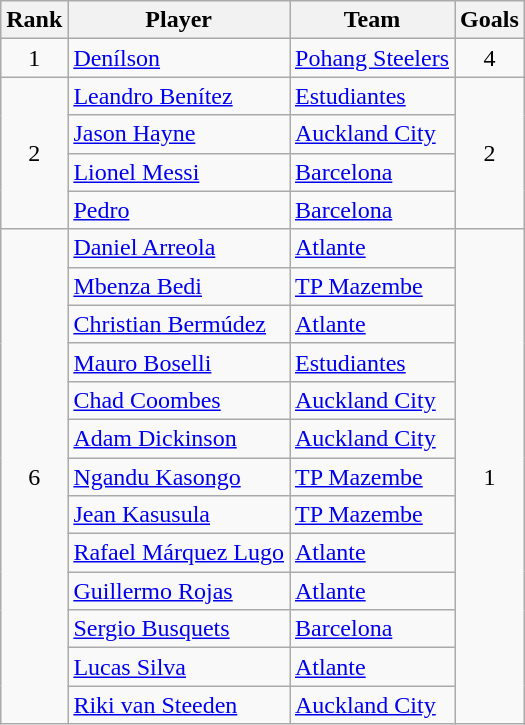<table class="wikitable" style="text-align:center">
<tr>
<th>Rank</th>
<th>Player</th>
<th>Team</th>
<th>Goals</th>
</tr>
<tr>
<td>1</td>
<td style="text-align:left"> <a href='#'>Denílson</a></td>
<td style="text-align:left"> <a href='#'>Pohang Steelers</a></td>
<td>4</td>
</tr>
<tr>
<td rowspan=4>2</td>
<td style="text-align:left"> <a href='#'>Leandro Benítez</a></td>
<td style="text-align:left"> <a href='#'>Estudiantes</a></td>
<td rowspan=4>2</td>
</tr>
<tr>
<td style="text-align:left"> <a href='#'>Jason Hayne</a></td>
<td style="text-align:left"> <a href='#'>Auckland City</a></td>
</tr>
<tr>
<td style="text-align:left"> <a href='#'>Lionel Messi</a></td>
<td style="text-align:left"> <a href='#'>Barcelona</a></td>
</tr>
<tr>
<td style="text-align:left"> <a href='#'>Pedro</a></td>
<td style="text-align:left"> <a href='#'>Barcelona</a></td>
</tr>
<tr>
<td rowspan=13>6</td>
<td style="text-align:left"> <a href='#'>Daniel Arreola</a></td>
<td style="text-align:left"> <a href='#'>Atlante</a></td>
<td rowspan=13>1</td>
</tr>
<tr>
<td style="text-align:left"> <a href='#'>Mbenza Bedi</a></td>
<td style="text-align:left"> <a href='#'>TP Mazembe</a></td>
</tr>
<tr>
<td style="text-align:left"> <a href='#'>Christian Bermúdez</a></td>
<td style="text-align:left"> <a href='#'>Atlante</a></td>
</tr>
<tr>
<td style="text-align:left"> <a href='#'>Mauro Boselli</a></td>
<td style="text-align:left"> <a href='#'>Estudiantes</a></td>
</tr>
<tr>
<td style="text-align:left"> <a href='#'>Chad Coombes</a></td>
<td style="text-align:left"> <a href='#'>Auckland City</a></td>
</tr>
<tr>
<td style="text-align:left"> <a href='#'>Adam Dickinson</a></td>
<td style="text-align:left"> <a href='#'>Auckland City</a></td>
</tr>
<tr>
<td style="text-align:left"> <a href='#'>Ngandu Kasongo</a></td>
<td style="text-align:left"> <a href='#'>TP Mazembe</a></td>
</tr>
<tr>
<td style="text-align:left"> <a href='#'>Jean Kasusula</a></td>
<td style="text-align:left"> <a href='#'>TP Mazembe</a></td>
</tr>
<tr>
<td style="text-align:left"> <a href='#'>Rafael Márquez Lugo</a></td>
<td style="text-align:left"> <a href='#'>Atlante</a></td>
</tr>
<tr>
<td style="text-align:left"> <a href='#'>Guillermo Rojas</a></td>
<td style="text-align:left"> <a href='#'>Atlante</a></td>
</tr>
<tr>
<td style="text-align:left"> <a href='#'>Sergio Busquets</a></td>
<td style="text-align:left"> <a href='#'>Barcelona</a></td>
</tr>
<tr>
<td style="text-align:left"> <a href='#'>Lucas Silva</a></td>
<td style="text-align:left"> <a href='#'>Atlante</a></td>
</tr>
<tr>
<td style="text-align:left"> <a href='#'>Riki van Steeden</a></td>
<td style="text-align:left"> <a href='#'>Auckland City</a></td>
</tr>
</table>
